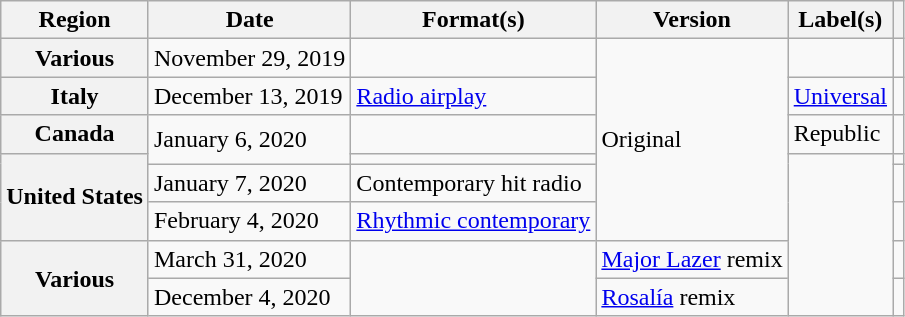<table class="wikitable plainrowheaders">
<tr>
<th scope="col">Region</th>
<th scope="col">Date</th>
<th scope="col">Format(s)</th>
<th scope="col">Version</th>
<th scope="col">Label(s)</th>
<th scope="col"></th>
</tr>
<tr>
<th scope="row">Various</th>
<td>November 29, 2019</td>
<td></td>
<td rowspan="6">Original</td>
<td></td>
<td style="text-align:center;"></td>
</tr>
<tr>
<th scope="row">Italy</th>
<td>December 13, 2019</td>
<td><a href='#'>Radio airplay</a></td>
<td><a href='#'>Universal</a></td>
<td style="text-align:center;"></td>
</tr>
<tr>
<th scope="row">Canada</th>
<td rowspan="2">January 6, 2020</td>
<td></td>
<td>Republic</td>
<td style="text-align:center;"></td>
</tr>
<tr>
<th scope="row" rowspan="3">United States</th>
<td></td>
<td rowspan="5"></td>
<td style="text-align:center;"></td>
</tr>
<tr>
<td>January 7, 2020</td>
<td>Contemporary hit radio</td>
<td style="text-align:center;"></td>
</tr>
<tr>
<td>February 4, 2020</td>
<td><a href='#'>Rhythmic contemporary</a></td>
<td style="text-align:center;"></td>
</tr>
<tr>
<th rowspan="2" scope="row">Various</th>
<td>March 31, 2020</td>
<td rowspan="2"></td>
<td><a href='#'>Major Lazer</a> remix</td>
<td style="text-align:center;"></td>
</tr>
<tr>
<td>December 4, 2020</td>
<td><a href='#'>Rosalía</a> remix</td>
<td style="text-align:center;"></td>
</tr>
</table>
